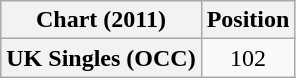<table class="wikitable plainrowheaders" style="text-align:center">
<tr>
<th scope="col">Chart (2011)</th>
<th scope="col">Position</th>
</tr>
<tr>
<th scope="row">UK Singles (OCC)</th>
<td>102</td>
</tr>
</table>
